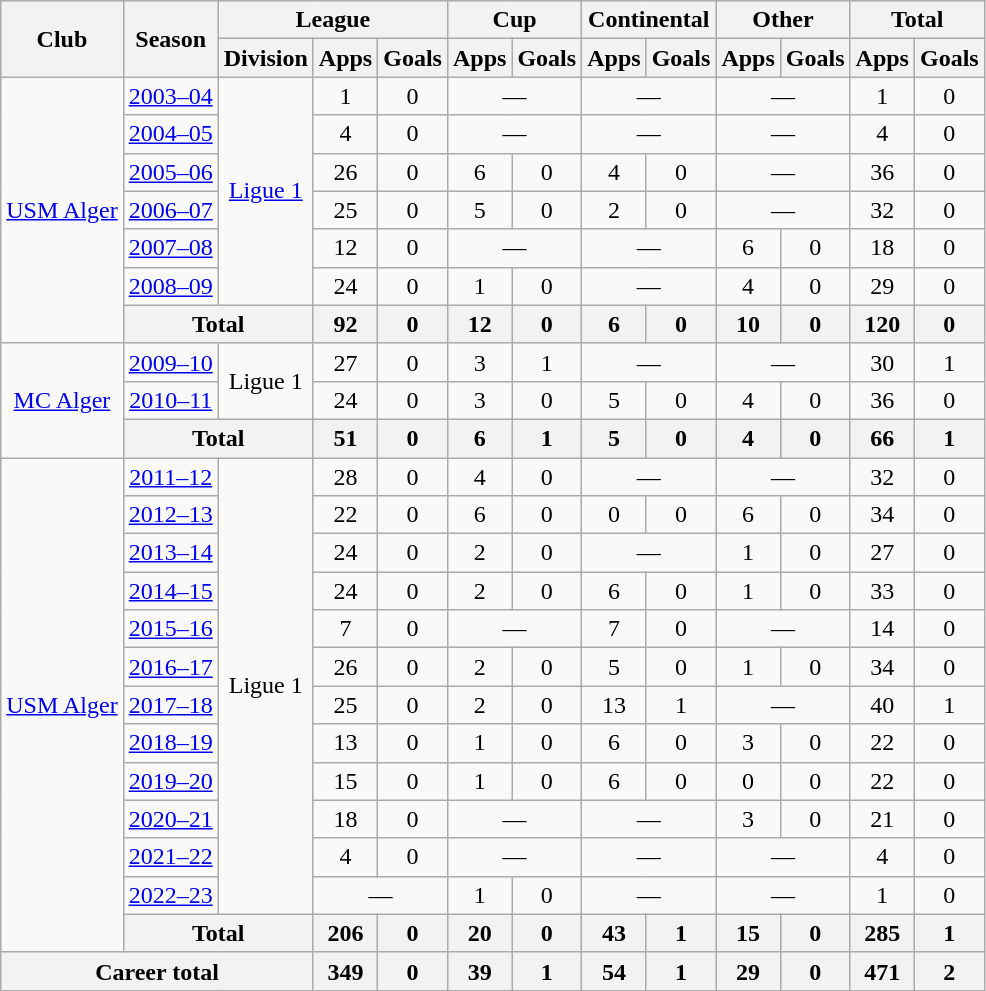<table class="wikitable" style="text-align:center">
<tr>
<th rowspan="2">Club</th>
<th rowspan="2">Season</th>
<th colspan="3">League</th>
<th colspan="2">Cup</th>
<th colspan="2">Continental</th>
<th colspan="2">Other</th>
<th colspan="2">Total</th>
</tr>
<tr>
<th>Division</th>
<th>Apps</th>
<th>Goals</th>
<th>Apps</th>
<th>Goals</th>
<th>Apps</th>
<th>Goals</th>
<th>Apps</th>
<th>Goals</th>
<th>Apps</th>
<th>Goals</th>
</tr>
<tr>
<td rowspan="7"><a href='#'>USM Alger</a></td>
<td><a href='#'>2003–04</a></td>
<td rowspan="6"><a href='#'>Ligue 1</a></td>
<td>1</td>
<td>0</td>
<td colspan="2">—</td>
<td colspan="2">—</td>
<td colspan="2">—</td>
<td>1</td>
<td>0</td>
</tr>
<tr>
<td><a href='#'>2004–05</a></td>
<td>4</td>
<td>0</td>
<td colspan="2">—</td>
<td colspan="2">—</td>
<td colspan="2">—</td>
<td>4</td>
<td>0</td>
</tr>
<tr>
<td><a href='#'>2005–06</a></td>
<td>26</td>
<td>0</td>
<td>6</td>
<td>0</td>
<td>4</td>
<td>0</td>
<td colspan="2">—</td>
<td>36</td>
<td>0</td>
</tr>
<tr>
<td><a href='#'>2006–07</a></td>
<td>25</td>
<td>0</td>
<td>5</td>
<td>0</td>
<td>2</td>
<td>0</td>
<td colspan="2">—</td>
<td>32</td>
<td>0</td>
</tr>
<tr>
<td><a href='#'>2007–08</a></td>
<td>12</td>
<td>0</td>
<td colspan="2">—</td>
<td colspan="2">—</td>
<td>6</td>
<td>0</td>
<td>18</td>
<td>0</td>
</tr>
<tr>
<td><a href='#'>2008–09</a></td>
<td>24</td>
<td>0</td>
<td>1</td>
<td>0</td>
<td colspan="2">—</td>
<td>4</td>
<td>0</td>
<td>29</td>
<td>0</td>
</tr>
<tr>
<th colspan="2">Total</th>
<th>92</th>
<th>0</th>
<th>12</th>
<th>0</th>
<th>6</th>
<th>0</th>
<th>10</th>
<th>0</th>
<th>120</th>
<th>0</th>
</tr>
<tr>
<td rowspan="3"><a href='#'>MC Alger</a></td>
<td><a href='#'>2009–10</a></td>
<td rowspan="2">Ligue 1</td>
<td>27</td>
<td>0</td>
<td>3</td>
<td>1</td>
<td colspan="2">—</td>
<td colspan="2">—</td>
<td>30</td>
<td>1</td>
</tr>
<tr>
<td><a href='#'>2010–11</a></td>
<td>24</td>
<td>0</td>
<td>3</td>
<td>0</td>
<td>5</td>
<td>0</td>
<td>4</td>
<td>0</td>
<td>36</td>
<td>0</td>
</tr>
<tr>
<th colspan="2">Total</th>
<th>51</th>
<th>0</th>
<th>6</th>
<th>1</th>
<th>5</th>
<th>0</th>
<th>4</th>
<th>0</th>
<th>66</th>
<th>1</th>
</tr>
<tr>
<td rowspan="13"><a href='#'>USM Alger</a></td>
<td><a href='#'>2011–12</a></td>
<td rowspan="12">Ligue 1</td>
<td>28</td>
<td>0</td>
<td>4</td>
<td>0</td>
<td colspan="2">—</td>
<td colspan="2">—</td>
<td>32</td>
<td>0</td>
</tr>
<tr>
<td><a href='#'>2012–13</a></td>
<td>22</td>
<td>0</td>
<td>6</td>
<td>0</td>
<td>0</td>
<td>0</td>
<td>6</td>
<td>0</td>
<td>34</td>
<td>0</td>
</tr>
<tr>
<td><a href='#'>2013–14</a></td>
<td>24</td>
<td>0</td>
<td>2</td>
<td>0</td>
<td colspan="2">—</td>
<td>1</td>
<td>0</td>
<td>27</td>
<td>0</td>
</tr>
<tr>
<td><a href='#'>2014–15</a></td>
<td>24</td>
<td>0</td>
<td>2</td>
<td>0</td>
<td>6</td>
<td>0</td>
<td>1</td>
<td>0</td>
<td>33</td>
<td>0</td>
</tr>
<tr>
<td><a href='#'>2015–16</a></td>
<td>7</td>
<td>0</td>
<td colspan="2">—</td>
<td>7</td>
<td>0</td>
<td colspan="2">—</td>
<td>14</td>
<td>0</td>
</tr>
<tr>
<td><a href='#'>2016–17</a></td>
<td>26</td>
<td>0</td>
<td>2</td>
<td>0</td>
<td>5</td>
<td>0</td>
<td>1</td>
<td>0</td>
<td>34</td>
<td>0</td>
</tr>
<tr>
<td><a href='#'>2017–18</a></td>
<td>25</td>
<td>0</td>
<td>2</td>
<td>0</td>
<td>13</td>
<td>1</td>
<td colspan="2">—</td>
<td>40</td>
<td>1</td>
</tr>
<tr>
<td><a href='#'>2018–19</a></td>
<td>13</td>
<td>0</td>
<td>1</td>
<td>0</td>
<td>6</td>
<td>0</td>
<td>3</td>
<td>0</td>
<td>22</td>
<td>0</td>
</tr>
<tr>
<td><a href='#'>2019–20</a></td>
<td>15</td>
<td>0</td>
<td>1</td>
<td>0</td>
<td>6</td>
<td>0</td>
<td>0</td>
<td>0</td>
<td>22</td>
<td>0</td>
</tr>
<tr>
<td><a href='#'>2020–21</a></td>
<td>18</td>
<td>0</td>
<td colspan="2">—</td>
<td colspan="2">—</td>
<td>3</td>
<td>0</td>
<td>21</td>
<td>0</td>
</tr>
<tr>
<td><a href='#'>2021–22</a></td>
<td>4</td>
<td>0</td>
<td colspan="2">—</td>
<td colspan="2">—</td>
<td colspan="2">—</td>
<td>4</td>
<td>0</td>
</tr>
<tr>
<td><a href='#'>2022–23</a></td>
<td colspan="2">—</td>
<td>1</td>
<td>0</td>
<td colspan="2">—</td>
<td colspan="2">—</td>
<td>1</td>
<td>0</td>
</tr>
<tr>
<th colspan="2">Total</th>
<th>206</th>
<th>0</th>
<th>20</th>
<th>0</th>
<th>43</th>
<th>1</th>
<th>15</th>
<th>0</th>
<th>285</th>
<th>1</th>
</tr>
<tr>
<th colspan="3">Career total</th>
<th>349</th>
<th>0</th>
<th>39</th>
<th>1</th>
<th>54</th>
<th>1</th>
<th>29</th>
<th>0</th>
<th>471</th>
<th>2</th>
</tr>
</table>
